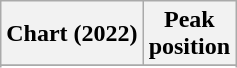<table class="wikitable sortable plainrowheaders" style="text-align:center">
<tr>
<th scope="col">Chart (2022)</th>
<th scope="col">Peak<br>position</th>
</tr>
<tr>
</tr>
<tr>
</tr>
<tr>
</tr>
<tr>
</tr>
<tr>
</tr>
<tr>
</tr>
</table>
